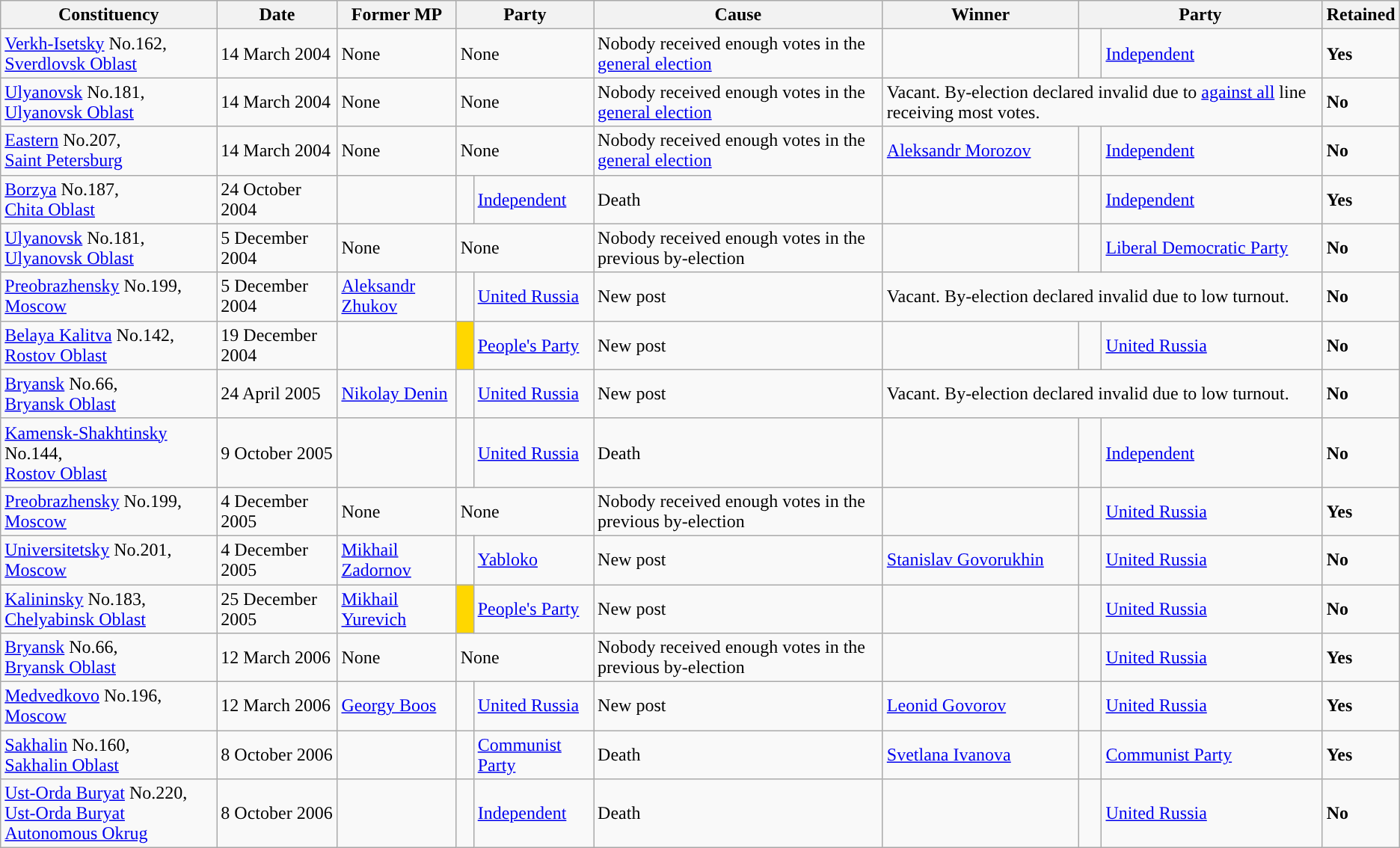<table class="wikitable">
<tr>
<th>Constituency</th>
<th>Date</th>
<th>Former MP</th>
<th colspan=2>Party</th>
<th>Cause</th>
<th>Winner</th>
<th colspan=2>Party</th>
<th>Retained</th>
</tr>
<tr>
<td><a href='#'>Verkh-Isetsky</a> No.162,<br><a href='#'>Sverdlovsk Oblast</a></td>
<td>14 March 2004</td>
<td>None</td>
<td colspan=2>None</td>
<td>Nobody received enough votes in the <a href='#'>general election</a></td>
<td></td>
<td style="background-color:">  </td>
<td><a href='#'>Independent</a></td>
<td><strong>Yes</strong></td>
</tr>
<tr>
<td><a href='#'>Ulyanovsk</a> No.181,<br><a href='#'>Ulyanovsk Oblast</a></td>
<td>14 March 2004</td>
<td>None</td>
<td colspan=2>None</td>
<td>Nobody received enough votes in the <a href='#'>general election</a></td>
<td colspan=3>Vacant. By-election declared invalid due to <a href='#'>against all</a> line receiving most votes.</td>
<td><strong>No</strong></td>
</tr>
<tr>
<td><a href='#'>Eastern</a> No.207,<br><a href='#'>Saint Petersburg</a></td>
<td>14 March 2004</td>
<td>None</td>
<td colspan=2>None</td>
<td>Nobody received enough votes in the <a href='#'>general election</a></td>
<td><a href='#'>Aleksandr Morozov</a></td>
<td style="background-color:">  </td>
<td><a href='#'>Independent</a></td>
<td><strong>No</strong></td>
</tr>
<tr>
<td><a href='#'>Borzya</a> No.187,<br><a href='#'>Chita Oblast</a></td>
<td>24 October 2004</td>
<td></td>
<td style="background-color:">  </td>
<td><a href='#'>Independent</a></td>
<td>Death</td>
<td></td>
<td style="background-color:">  </td>
<td><a href='#'>Independent</a></td>
<td><strong>Yes</strong></td>
</tr>
<tr>
<td><a href='#'>Ulyanovsk</a> No.181,<br><a href='#'>Ulyanovsk Oblast</a></td>
<td>5 December 2004</td>
<td>None</td>
<td colspan=2>None</td>
<td>Nobody received enough votes in the previous by-election</td>
<td></td>
<td style="background-color:">  </td>
<td><a href='#'>Liberal Democratic Party</a></td>
<td><strong>No</strong></td>
</tr>
<tr>
<td><a href='#'>Preobrazhensky</a> No.199,<br><a href='#'>Moscow</a></td>
<td>5 December 2004</td>
<td><a href='#'>Aleksandr Zhukov</a></td>
<td style="background-color:">  </td>
<td><a href='#'>United Russia</a></td>
<td>New post</td>
<td colspan=3>Vacant. By-election declared invalid due to low turnout.</td>
<td><strong>No</strong></td>
</tr>
<tr>
<td><a href='#'>Belaya Kalitva</a> No.142,<br><a href='#'>Rostov Oblast</a></td>
<td>19 December 2004</td>
<td></td>
<td style="background-color:#FFD700">  </td>
<td><a href='#'>People's Party</a></td>
<td>New post</td>
<td></td>
<td style="background-color:">  </td>
<td><a href='#'>United Russia</a></td>
<td><strong>No</strong></td>
</tr>
<tr>
<td><a href='#'>Bryansk</a> No.66,<br><a href='#'>Bryansk Oblast</a></td>
<td>24 April 2005</td>
<td><a href='#'>Nikolay Denin</a></td>
<td style="background-color:">  </td>
<td><a href='#'>United Russia</a></td>
<td>New post</td>
<td colspan=3>Vacant. By-election declared invalid due to low turnout.</td>
<td><strong>No</strong></td>
</tr>
<tr>
<td><a href='#'>Kamensk-Shakhtinsky</a> No.144,<br><a href='#'>Rostov Oblast</a></td>
<td>9 October 2005</td>
<td></td>
<td style="background-color:">  </td>
<td><a href='#'>United Russia</a></td>
<td>Death</td>
<td></td>
<td style="background-color:">  </td>
<td><a href='#'>Independent</a></td>
<td><strong>No</strong></td>
</tr>
<tr>
<td><a href='#'>Preobrazhensky</a> No.199,<br><a href='#'>Moscow</a></td>
<td>4 December 2005</td>
<td>None</td>
<td colspan=2>None</td>
<td>Nobody received enough votes in the previous by-election</td>
<td></td>
<td style="background-color:">  </td>
<td><a href='#'>United Russia</a></td>
<td><strong>Yes</strong></td>
</tr>
<tr>
<td><a href='#'>Universitetsky</a> No.201,<br><a href='#'>Moscow</a></td>
<td>4 December 2005</td>
<td><a href='#'>Mikhail Zadornov</a></td>
<td style="background-color:">  </td>
<td><a href='#'>Yabloko</a></td>
<td>New post</td>
<td><a href='#'>Stanislav Govorukhin</a></td>
<td style="background-color:">  </td>
<td><a href='#'>United Russia</a></td>
<td><strong>No</strong></td>
</tr>
<tr>
<td><a href='#'>Kalininsky</a> No.183,<br><a href='#'>Chelyabinsk Oblast</a></td>
<td>25 December 2005</td>
<td><a href='#'>Mikhail Yurevich</a></td>
<td style="background-color:#FFD700">  </td>
<td><a href='#'>People's Party</a></td>
<td>New post</td>
<td></td>
<td style="background-color:">  </td>
<td><a href='#'>United Russia</a></td>
<td><strong>No</strong></td>
</tr>
<tr>
<td><a href='#'>Bryansk</a> No.66,<br><a href='#'>Bryansk Oblast</a></td>
<td>12 March 2006</td>
<td>None</td>
<td colspan=2>None</td>
<td>Nobody received enough votes in the previous by-election</td>
<td></td>
<td style="background-color:">  </td>
<td><a href='#'>United Russia</a></td>
<td><strong>Yes</strong></td>
</tr>
<tr>
<td><a href='#'>Medvedkovo</a> No.196,<br><a href='#'>Moscow</a></td>
<td>12 March 2006</td>
<td><a href='#'>Georgy Boos</a></td>
<td style="background-color:">  </td>
<td><a href='#'>United Russia</a></td>
<td>New post</td>
<td><a href='#'>Leonid Govorov</a></td>
<td style="background-color:">  </td>
<td><a href='#'>United Russia</a></td>
<td><strong>Yes</strong></td>
</tr>
<tr>
<td><a href='#'>Sakhalin</a> No.160,<br><a href='#'>Sakhalin Oblast</a></td>
<td>8 October 2006</td>
<td></td>
<td style="background-color:">  </td>
<td><a href='#'>Communist Party</a></td>
<td>Death</td>
<td><a href='#'>Svetlana Ivanova</a></td>
<td style="background-color:">  </td>
<td><a href='#'>Communist Party</a></td>
<td><strong>Yes</strong></td>
</tr>
<tr>
<td><a href='#'>Ust-Orda Buryat</a> No.220,<br><a href='#'>Ust-Orda Buryat Autonomous Okrug</a></td>
<td>8 October 2006</td>
<td></td>
<td style="background-color:">  </td>
<td><a href='#'>Independent</a></td>
<td>Death</td>
<td></td>
<td style="background-color:">  </td>
<td><a href='#'>United Russia</a></td>
<td><strong>No</strong></td>
</tr>
</table>
